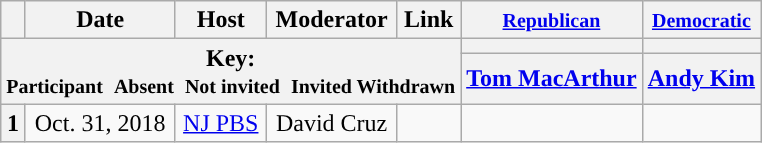<table class="wikitable" style="text-align:center;">
<tr>
<th scope="col"></th>
<th scope="col">Date</th>
<th scope="col">Host</th>
<th scope="col">Moderator</th>
<th scope="col">Link</th>
<th scope="col"><small><a href='#'>Republican</a></small></th>
<th scope="col"><small><a href='#'>Democratic</a></small></th>
</tr>
<tr>
<th colspan="5" rowspan="2">Key:<br> <small>Participant </small>  <small>Absent </small>  <small>Not invited </small>  <small>Invited  Withdrawn</small></th>
<th scope="col" style="background:"></th>
<th scope="col" style="background:"></th>
</tr>
<tr>
<th scope="col"><a href='#'>Tom MacArthur</a></th>
<th scope="col"><a href='#'>Andy Kim</a></th>
</tr>
<tr>
<th>1</th>
<td style="white-space:nowrap;">Oct. 31, 2018</td>
<td style="white-space:nowrap;"><a href='#'>NJ PBS</a></td>
<td style="white-space:nowrap;">David Cruz</td>
<td style="white-space:nowrap;"></td>
<td></td>
<td></td>
</tr>
</table>
